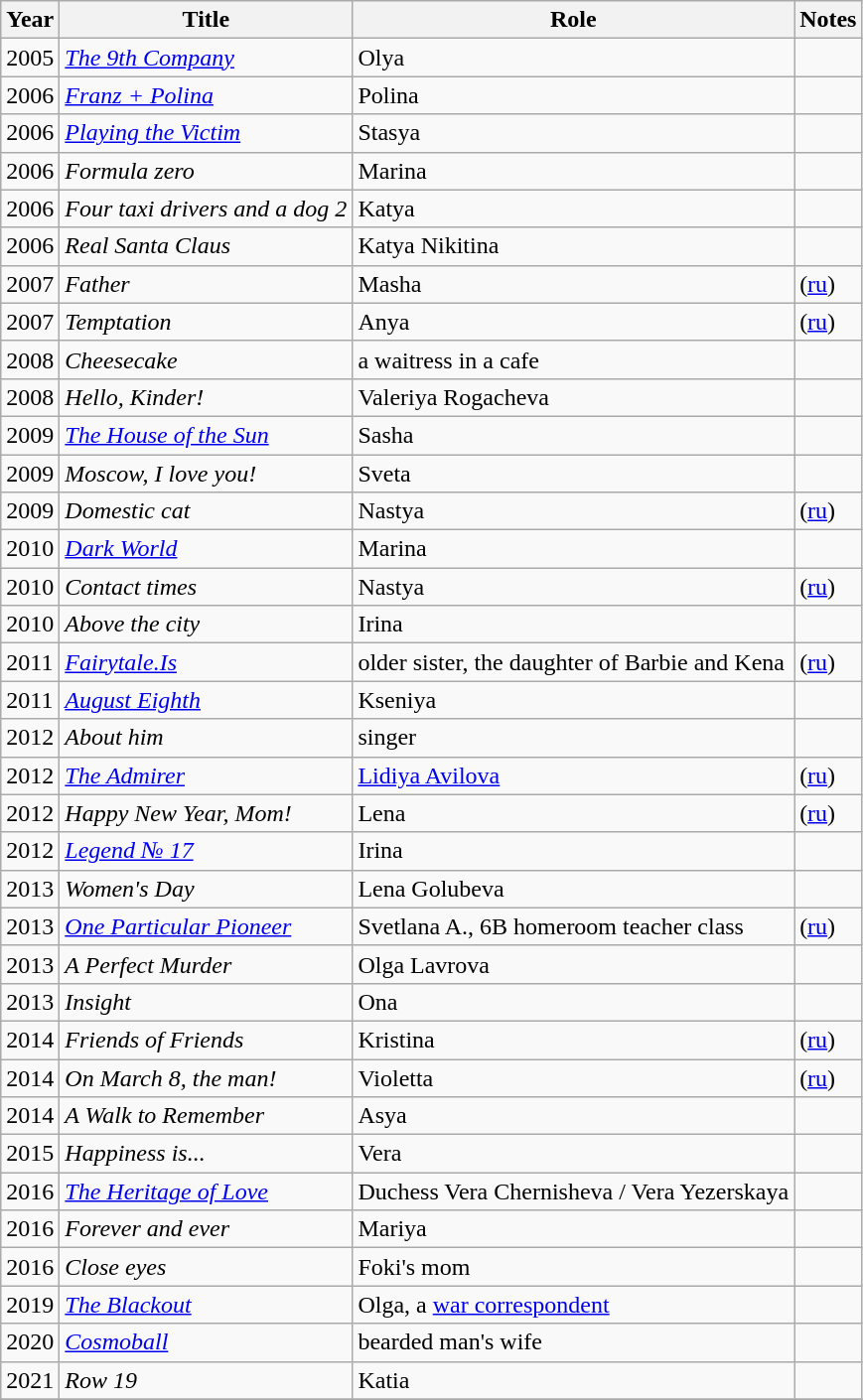<table class="wikitable sortable">
<tr>
<th>Year</th>
<th>Title</th>
<th>Role</th>
<th>Notes</th>
</tr>
<tr>
<td>2005</td>
<td><em><a href='#'>The 9th Company</a></em></td>
<td>Olya</td>
<td></td>
</tr>
<tr>
<td>2006</td>
<td><em><a href='#'>Franz + Polina</a></em></td>
<td>Polina</td>
<td></td>
</tr>
<tr>
<td>2006</td>
<td><em><a href='#'>Playing the Victim</a></em></td>
<td>Stasya</td>
<td></td>
</tr>
<tr>
<td>2006</td>
<td><em>Formula zero</em></td>
<td>Marina</td>
<td></td>
</tr>
<tr>
<td>2006</td>
<td><em>Four taxi drivers and a dog 2</em></td>
<td>Katya</td>
<td></td>
</tr>
<tr>
<td>2006</td>
<td><em>Real Santa Claus</em></td>
<td>Katya Nikitina</td>
<td></td>
</tr>
<tr>
<td>2007</td>
<td><em>Father</em></td>
<td>Masha</td>
<td>(<a href='#'>ru</a>)</td>
</tr>
<tr>
<td>2007</td>
<td><em>Temptation</em></td>
<td>Anya</td>
<td>(<a href='#'>ru</a>)</td>
</tr>
<tr>
<td>2008</td>
<td><em>Cheesecake</em></td>
<td>a waitress in a cafe</td>
<td></td>
</tr>
<tr>
<td>2008</td>
<td><em>Hello, Kinder!</em></td>
<td>Valeriya Rogacheva</td>
<td></td>
</tr>
<tr>
<td>2009</td>
<td><em><a href='#'>The House of the Sun</a></em></td>
<td>Sasha</td>
<td></td>
</tr>
<tr>
<td>2009</td>
<td><em>Moscow, I love you!</em></td>
<td>Sveta</td>
<td></td>
</tr>
<tr>
<td>2009</td>
<td><em>Domestic cat</em></td>
<td>Nastya</td>
<td>(<a href='#'>ru</a>)</td>
</tr>
<tr>
<td>2010</td>
<td><em><a href='#'>Dark World</a></em></td>
<td>Marina</td>
<td></td>
</tr>
<tr>
<td>2010</td>
<td><em>Contact times</em></td>
<td>Nastya</td>
<td>(<a href='#'>ru</a>)</td>
</tr>
<tr>
<td>2010</td>
<td><em>Above the city</em></td>
<td>Irina</td>
<td></td>
</tr>
<tr>
<td>2011</td>
<td><em><a href='#'>Fairytale.Is</a></em></td>
<td>older sister, the daughter of Barbie and Kena</td>
<td>(<a href='#'>ru</a>)</td>
</tr>
<tr>
<td>2011</td>
<td><em><a href='#'>August Eighth</a></em></td>
<td>Kseniya</td>
<td></td>
</tr>
<tr>
<td>2012</td>
<td><em>About him</em></td>
<td>singer</td>
<td></td>
</tr>
<tr>
<td>2012</td>
<td><em><a href='#'>The Admirer</a></em></td>
<td><a href='#'>Lidiya Avilova</a></td>
<td>(<a href='#'>ru</a>)</td>
</tr>
<tr>
<td>2012</td>
<td><em>Happy New Year, Mom!</em></td>
<td>Lena</td>
<td>(<a href='#'>ru</a>)</td>
</tr>
<tr>
<td>2012</td>
<td><em><a href='#'>Legend № 17</a></em></td>
<td>Irina</td>
<td></td>
</tr>
<tr>
<td>2013</td>
<td><em>Women's Day</em></td>
<td>Lena Golubeva</td>
<td></td>
</tr>
<tr>
<td>2013</td>
<td><em><a href='#'>One Particular Pioneer</a></em></td>
<td>Svetlana A., 6B homeroom teacher class</td>
<td>(<a href='#'>ru</a>)</td>
</tr>
<tr>
<td>2013</td>
<td><em>A Perfect Murder</em></td>
<td>Olga Lavrova</td>
<td></td>
</tr>
<tr>
<td>2013</td>
<td><em>Insight</em></td>
<td>Ona</td>
<td></td>
</tr>
<tr>
<td>2014</td>
<td><em>Friends of Friends</em></td>
<td>Kristina</td>
<td>(<a href='#'>ru</a>)</td>
</tr>
<tr>
<td>2014</td>
<td><em>On March 8, the man!</em></td>
<td>Violetta</td>
<td>(<a href='#'>ru</a>)</td>
</tr>
<tr>
<td>2014</td>
<td><em>A Walk to Remember</em></td>
<td>Asya</td>
<td></td>
</tr>
<tr>
<td>2015</td>
<td><em>Happiness is...</em></td>
<td>Vera</td>
<td></td>
</tr>
<tr>
<td>2016</td>
<td><em><a href='#'>The Heritage of Love</a></em></td>
<td>Duchess Vera Chernisheva / Vera Yezerskaya</td>
<td></td>
</tr>
<tr>
<td>2016</td>
<td><em>Forever and ever</em></td>
<td>Mariya</td>
<td></td>
</tr>
<tr>
<td>2016</td>
<td><em>Close eyes</em></td>
<td>Foki's mom</td>
<td></td>
</tr>
<tr>
<td>2019</td>
<td><em><a href='#'>The Blackout</a></em></td>
<td>Olga, a <a href='#'>war correspondent</a></td>
<td></td>
</tr>
<tr>
<td>2020</td>
<td><em><a href='#'>Cosmoball</a></em></td>
<td>bearded man's wife</td>
<td></td>
</tr>
<tr>
<td>2021</td>
<td><em>Row 19</em></td>
<td>Katia</td>
<td></td>
</tr>
<tr>
</tr>
</table>
